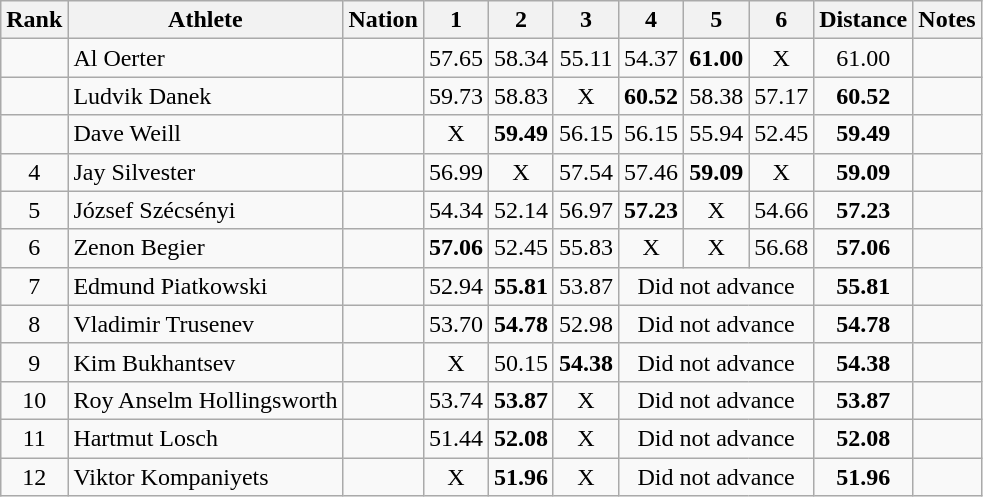<table class="wikitable sortable" style="text-align:center">
<tr>
<th>Rank</th>
<th>Athlete</th>
<th>Nation</th>
<th>1</th>
<th>2</th>
<th>3</th>
<th>4</th>
<th>5</th>
<th>6</th>
<th>Distance</th>
<th>Notes</th>
</tr>
<tr>
<td></td>
<td align=left>Al Oerter</td>
<td align=left></td>
<td>57.65</td>
<td>58.34</td>
<td>55.11</td>
<td>54.37</td>
<td><strong>61.00</strong> </td>
<td data-sort-value=1.00>X</td>
<td>61.00</td>
<td></td>
</tr>
<tr>
<td></td>
<td align=left>Ludvik Danek</td>
<td align=left></td>
<td>59.73</td>
<td>58.83</td>
<td data-sort-value=1.00>X</td>
<td><strong>60.52</strong></td>
<td>58.38</td>
<td>57.17</td>
<td><strong>60.52</strong></td>
<td></td>
</tr>
<tr>
<td></td>
<td align=left>Dave Weill</td>
<td align=left></td>
<td data-sort-value=1.00>X</td>
<td><strong>59.49</strong></td>
<td>56.15</td>
<td>56.15</td>
<td>55.94</td>
<td>52.45</td>
<td><strong>59.49</strong></td>
<td></td>
</tr>
<tr>
<td>4</td>
<td align=left>Jay Silvester</td>
<td align=left></td>
<td>56.99</td>
<td data-sort-value=1.00>X</td>
<td>57.54</td>
<td>57.46</td>
<td><strong>59.09</strong></td>
<td data-sort-value=1.00>X</td>
<td><strong>59.09</strong></td>
<td></td>
</tr>
<tr>
<td>5</td>
<td align=left>József Szécsényi</td>
<td align=left></td>
<td>54.34</td>
<td>52.14</td>
<td>56.97</td>
<td><strong>57.23</strong></td>
<td data-sort-value=1.00>X</td>
<td>54.66</td>
<td><strong>57.23</strong></td>
<td></td>
</tr>
<tr>
<td>6</td>
<td align=left>Zenon Begier</td>
<td align=left></td>
<td><strong>57.06</strong></td>
<td>52.45</td>
<td>55.83</td>
<td data-sort-value=1.00>X</td>
<td data-sort-value=1.00>X</td>
<td>56.68</td>
<td><strong>57.06</strong></td>
<td></td>
</tr>
<tr>
<td>7</td>
<td align=left>Edmund Piatkowski</td>
<td align=left></td>
<td>52.94</td>
<td><strong>55.81</strong></td>
<td>53.87</td>
<td colspan=3 data-sort-value=0.00>Did not advance</td>
<td><strong>55.81</strong></td>
<td></td>
</tr>
<tr>
<td>8</td>
<td align=left>Vladimir Trusenev</td>
<td align=left></td>
<td>53.70</td>
<td><strong>54.78</strong></td>
<td>52.98</td>
<td colspan=3 data-sort-value=0.00>Did not advance</td>
<td><strong>54.78</strong></td>
<td></td>
</tr>
<tr>
<td>9</td>
<td align=left>Kim Bukhantsev</td>
<td align=left></td>
<td data-sort-value=1.00>X</td>
<td>50.15</td>
<td><strong>54.38</strong></td>
<td colspan=3 data-sort-value=0.00>Did not advance</td>
<td><strong>54.38</strong></td>
<td></td>
</tr>
<tr>
<td>10</td>
<td align=left>Roy Anselm Hollingsworth</td>
<td align=left></td>
<td>53.74</td>
<td><strong>53.87</strong></td>
<td data-sort-value=1.00>X</td>
<td colspan=3 data-sort-value=0.00>Did not advance</td>
<td><strong>53.87</strong></td>
<td></td>
</tr>
<tr>
<td>11</td>
<td align=left>Hartmut Losch</td>
<td align=left></td>
<td>51.44</td>
<td><strong>52.08</strong></td>
<td data-sort-value=1.00>X</td>
<td colspan=3 data-sort-value=0.00>Did not advance</td>
<td><strong>52.08</strong></td>
<td></td>
</tr>
<tr>
<td>12</td>
<td align=left>Viktor Kompaniyets</td>
<td align=left></td>
<td data-sort-value=1.00>X</td>
<td><strong>51.96</strong></td>
<td data-sort-value=1.00>X</td>
<td colspan=3 data-sort-value=0.00>Did not advance</td>
<td><strong>51.96</strong></td>
<td></td>
</tr>
</table>
